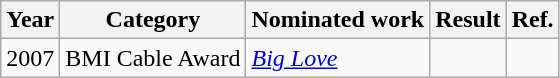<table class="wikitable">
<tr>
<th>Year</th>
<th>Category</th>
<th>Nominated work</th>
<th>Result</th>
<th>Ref.</th>
</tr>
<tr>
<td>2007</td>
<td>BMI Cable Award</td>
<td><em><a href='#'>Big Love</a></em></td>
<td></td>
<td align="center"></td>
</tr>
</table>
